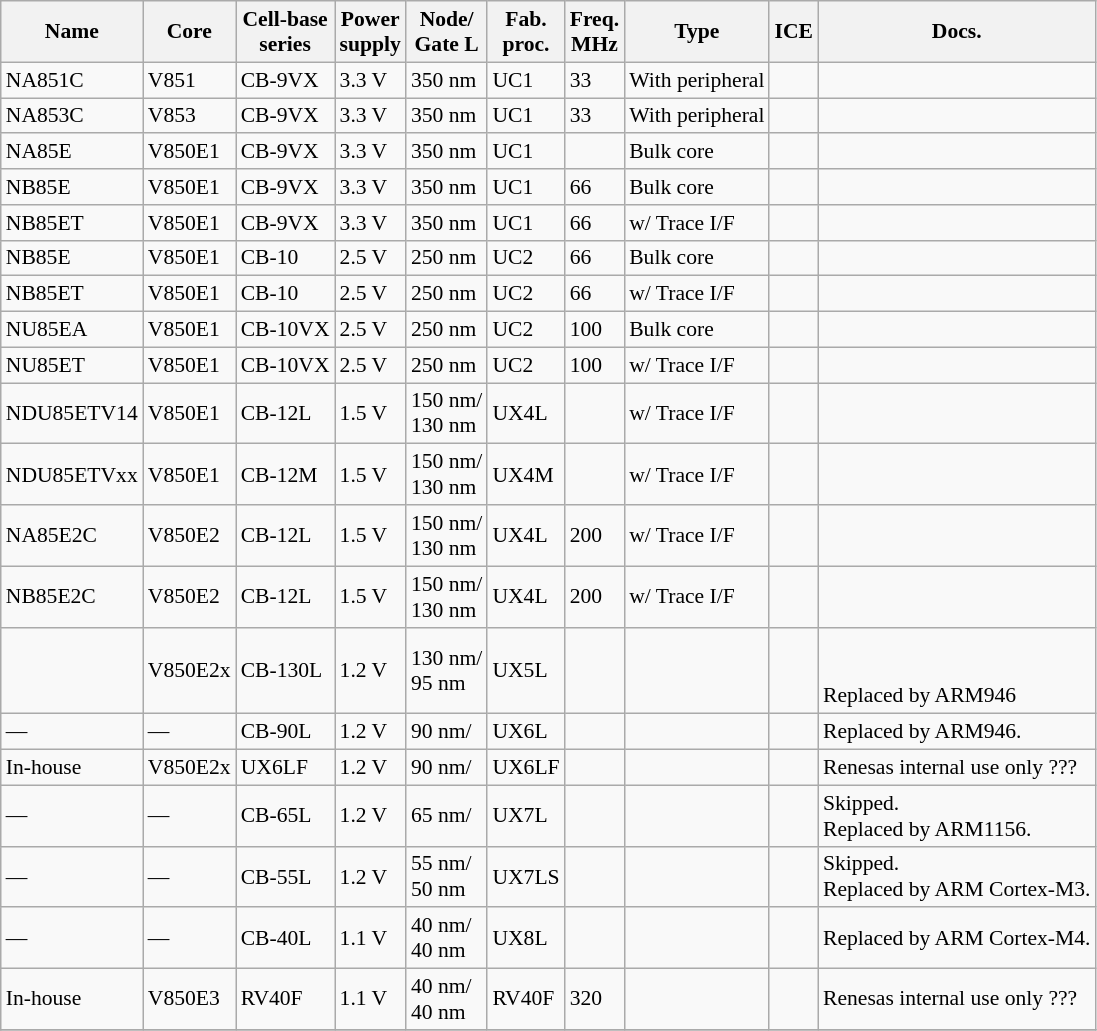<table class="wikitable" style="text-align: left;font-size: 90%">
<tr>
<th>Name</th>
<th>Core</th>
<th>Cell-base<br>series</th>
<th>Power<br>supply</th>
<th>Node/<br>Gate L</th>
<th>Fab.<br>proc.<br></th>
<th>Freq.<br>MHz</th>
<th>Type</th>
<th>ICE</th>
<th>Docs.</th>
</tr>
<tr>
<td>NA851C</td>
<td>V851</td>
<td>CB-9VX</td>
<td>3.3 V</td>
<td>350 nm</td>
<td>UC1</td>
<td>33</td>
<td>With peripheral</td>
<td></td>
<td></td>
</tr>
<tr>
<td>NA853C</td>
<td>V853</td>
<td>CB-9VX</td>
<td>3.3 V</td>
<td>350 nm</td>
<td>UC1</td>
<td>33</td>
<td>With peripheral</td>
<td></td>
<td></td>
</tr>
<tr>
<td>NA85E</td>
<td>V850E1</td>
<td>CB-9VX</td>
<td>3.3 V</td>
<td>350 nm</td>
<td>UC1</td>
<td></td>
<td>Bulk core</td>
<td></td>
<td></td>
</tr>
<tr>
<td>NB85E</td>
<td>V850E1</td>
<td>CB-9VX</td>
<td>3.3 V</td>
<td>350 nm</td>
<td>UC1</td>
<td>66</td>
<td>Bulk core</td>
<td></td>
<td></td>
</tr>
<tr>
<td>NB85ET</td>
<td>V850E1</td>
<td>CB-9VX</td>
<td>3.3 V</td>
<td>350 nm</td>
<td>UC1</td>
<td>66</td>
<td>w/ Trace I/F</td>
<td></td>
<td></td>
</tr>
<tr>
<td>NB85E</td>
<td>V850E1</td>
<td>CB-10</td>
<td>2.5 V</td>
<td>250 nm</td>
<td>UC2</td>
<td>66</td>
<td>Bulk core</td>
<td></td>
<td></td>
</tr>
<tr>
<td>NB85ET</td>
<td>V850E1</td>
<td>CB-10</td>
<td>2.5 V</td>
<td>250 nm</td>
<td>UC2</td>
<td>66</td>
<td>w/ Trace I/F</td>
<td></td>
<td></td>
</tr>
<tr>
<td>NU85EA</td>
<td>V850E1</td>
<td>CB-10VX</td>
<td>2.5 V</td>
<td>250 nm</td>
<td>UC2</td>
<td>100</td>
<td>Bulk core</td>
<td></td>
<td></td>
</tr>
<tr>
<td>NU85ET</td>
<td>V850E1</td>
<td>CB-10VX</td>
<td>2.5 V</td>
<td>250 nm</td>
<td>UC2</td>
<td>100</td>
<td>w/ Trace I/F</td>
<td></td>
<td></td>
</tr>
<tr>
<td>NDU85ETV14</td>
<td>V850E1</td>
<td>CB-12L</td>
<td>1.5 V</td>
<td>150 nm/<br>130 nm</td>
<td>UX4L</td>
<td></td>
<td>w/ Trace I/F</td>
<td></td>
<td></td>
</tr>
<tr>
<td>NDU85ETVxx</td>
<td>V850E1</td>
<td>CB-12M</td>
<td>1.5 V</td>
<td>150 nm/<br>130 nm</td>
<td>UX4M</td>
<td></td>
<td>w/ Trace I/F</td>
<td></td>
<td></td>
</tr>
<tr>
<td>NA85E2C</td>
<td>V850E2</td>
<td>CB-12L</td>
<td>1.5 V</td>
<td>150 nm/<br>130 nm</td>
<td>UX4L</td>
<td>200</td>
<td>w/ Trace I/F</td>
<td></td>
<td></td>
</tr>
<tr>
<td>NB85E2C</td>
<td>V850E2</td>
<td>CB-12L</td>
<td>1.5 V</td>
<td>150 nm/<br>130 nm</td>
<td>UX4L</td>
<td>200</td>
<td>w/ Trace I/F</td>
<td></td>
<td></td>
</tr>
<tr>
<td></td>
<td>V850E2x</td>
<td>CB-130L</td>
<td>1.2 V</td>
<td>130 nm/<br>95 nm</td>
<td>UX5L</td>
<td></td>
<td></td>
<td></td>
<td><br>
<br>Replaced by ARM946</td>
</tr>
<tr>
<td>—</td>
<td>—</td>
<td>CB-90L</td>
<td>1.2 V</td>
<td>90 nm/<br></td>
<td>UX6L</td>
<td></td>
<td></td>
<td></td>
<td>Replaced by ARM946.</td>
</tr>
<tr>
<td>In-house</td>
<td>V850E2x</td>
<td>UX6LF</td>
<td>1.2 V</td>
<td>90 nm/<br></td>
<td>UX6LF</td>
<td></td>
<td></td>
<td></td>
<td>Renesas internal use only ???</td>
</tr>
<tr>
<td>—</td>
<td>—</td>
<td>CB-65L</td>
<td>1.2 V</td>
<td>65 nm/<br></td>
<td>UX7L</td>
<td></td>
<td></td>
<td></td>
<td>Skipped.<br>Replaced by ARM1156.</td>
</tr>
<tr>
<td>—</td>
<td>—</td>
<td>CB-55L</td>
<td>1.2 V</td>
<td>55 nm/<br>50 nm</td>
<td>UX7LS</td>
<td></td>
<td></td>
<td></td>
<td>Skipped.<br>Replaced by ARM Cortex-M3.</td>
</tr>
<tr>
<td>—</td>
<td>—</td>
<td>CB-40L</td>
<td>1.1 V</td>
<td>40 nm/<br>40 nm</td>
<td>UX8L</td>
<td></td>
<td></td>
<td></td>
<td>Replaced by ARM Cortex-M4.</td>
</tr>
<tr>
<td>In-house</td>
<td>V850E3</td>
<td>RV40F</td>
<td>1.1 V</td>
<td>40 nm/<br>40 nm</td>
<td>RV40F</td>
<td>320</td>
<td></td>
<td></td>
<td>Renesas internal use only ???</td>
</tr>
<tr>
</tr>
</table>
